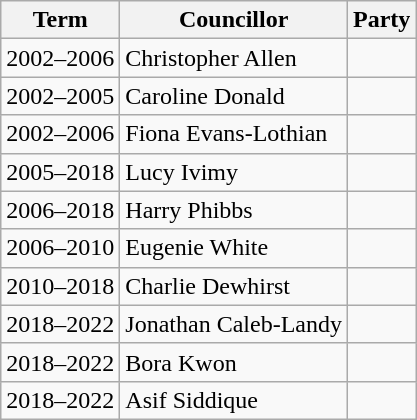<table class="wikitable">
<tr>
<th>Term</th>
<th>Councillor</th>
<th colspan=2>Party</th>
</tr>
<tr>
<td>2002–2006</td>
<td>Christopher Allen</td>
<td></td>
</tr>
<tr>
<td>2002–2005</td>
<td>Caroline Donald</td>
<td></td>
</tr>
<tr>
<td>2002–2006</td>
<td>Fiona Evans-Lothian</td>
<td></td>
</tr>
<tr>
<td>2005–2018</td>
<td>Lucy Ivimy</td>
<td></td>
</tr>
<tr>
<td>2006–2018</td>
<td>Harry Phibbs</td>
<td></td>
</tr>
<tr>
<td>2006–2010</td>
<td>Eugenie White</td>
<td></td>
</tr>
<tr>
<td>2010–2018</td>
<td>Charlie Dewhirst</td>
<td></td>
</tr>
<tr>
<td>2018–2022</td>
<td>Jonathan Caleb-Landy</td>
<td></td>
</tr>
<tr>
<td>2018–2022</td>
<td>Bora Kwon</td>
<td></td>
</tr>
<tr>
<td>2018–2022</td>
<td>Asif Siddique</td>
<td></td>
</tr>
</table>
